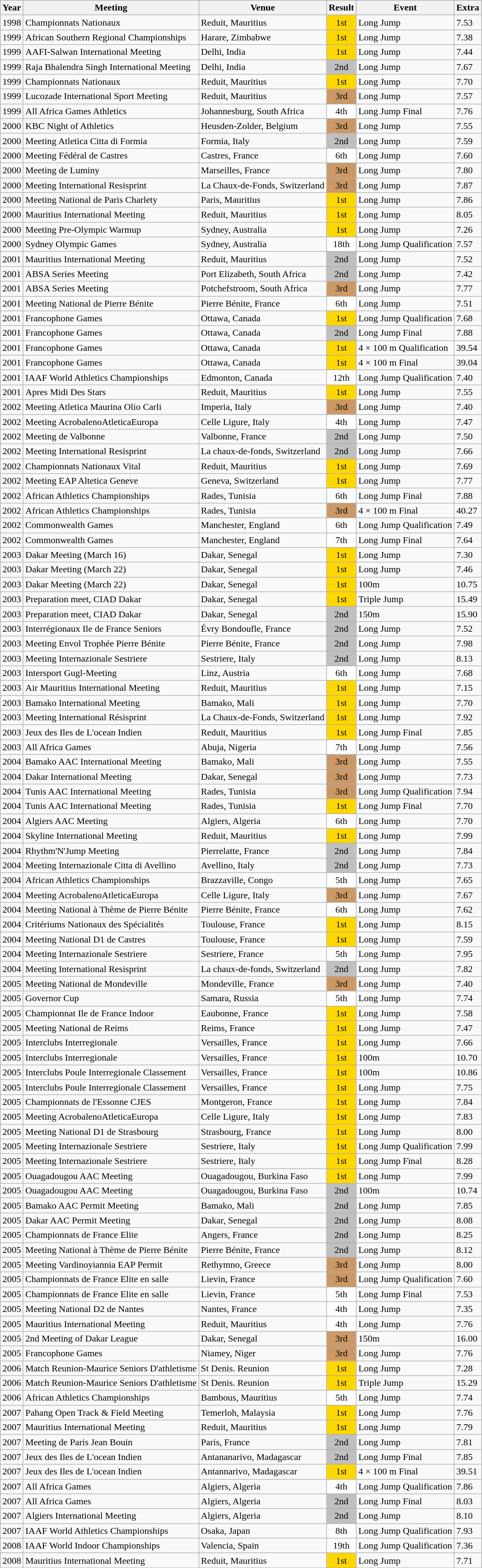<table class="wikitable">
<tr>
<th>Year</th>
<th>Meeting</th>
<th>Venue</th>
<th>Result</th>
<th>Event</th>
<th>Extra</th>
</tr>
<tr>
<td>1998</td>
<td>Championnats Nationaux</td>
<td>Reduit, Mauritius</td>
<td bgcolor="gold" align="center">1st</td>
<td>Long Jump</td>
<td>7.53</td>
</tr>
<tr>
<td>1999</td>
<td>African Southern Regional Championships</td>
<td>Harare, Zimbabwe</td>
<td bgcolor="gold" align="center">1st</td>
<td>Long Jump</td>
<td>7.38</td>
</tr>
<tr>
<td>1999</td>
<td>AAFI-Salwan International Meeting</td>
<td>Delhi, India</td>
<td bgcolor="gold" align="center">1st</td>
<td>Long Jump</td>
<td>7.44</td>
</tr>
<tr>
<td>1999</td>
<td>Raja Bhalendra Singh International Meeting</td>
<td>Delhi, India</td>
<td bgcolor="silver" align="center">2nd</td>
<td>Long Jump</td>
<td>7.67</td>
</tr>
<tr>
<td>1999</td>
<td>Championnats Nationaux</td>
<td>Reduit, Mauritius</td>
<td bgcolor="gold" align="center">1st</td>
<td>Long Jump</td>
<td>7.70</td>
</tr>
<tr>
<td>1999</td>
<td>Lucozade International Sport Meeting</td>
<td>Reduit, Mauritius</td>
<td bgcolor="cc9966" align="center">3rd</td>
<td>Long Jump</td>
<td>7.57</td>
</tr>
<tr>
<td>1999</td>
<td>All Africa Games Athletics</td>
<td>Johannesburg, South Africa</td>
<td bgcolor="white" align="center">4th</td>
<td>Long Jump Final</td>
<td>7.76</td>
</tr>
<tr>
<td>2000</td>
<td>KBC Night of Athletics</td>
<td>Heusden-Zolder, Belgium</td>
<td bgcolor="cc9966" align="center">3rd</td>
<td>Long Jump</td>
<td>7.55</td>
</tr>
<tr>
<td>2000</td>
<td>Meeting Atletica Citta di Formia</td>
<td>Formia, Italy</td>
<td bgcolor="silver" align="center">2nd</td>
<td>Long Jump</td>
<td>7.59</td>
</tr>
<tr>
<td>2000</td>
<td>Meeting Fédéral de Castres</td>
<td>Castres, France</td>
<td bgcolor="white" align="center">6th</td>
<td>Long Jump</td>
<td>7.60</td>
</tr>
<tr>
<td>2000</td>
<td>Meeting de Luminy</td>
<td>Marseilles, France</td>
<td bgcolor="cc9966" align="center">3rd</td>
<td>Long Jump</td>
<td>7.80</td>
</tr>
<tr>
<td>2000</td>
<td>Meeting International Resisprint</td>
<td>La Chaux-de-Fonds, Switzerland</td>
<td bgcolor="cc9966" align="center">3rd</td>
<td>Long Jump</td>
<td>7.87</td>
</tr>
<tr>
<td>2000</td>
<td>Meeting National de Paris Charlety</td>
<td>Paris, Mauritius</td>
<td bgcolor="gold" align="center">1st</td>
<td>Long Jump</td>
<td>7.86</td>
</tr>
<tr>
<td>2000</td>
<td>Mauritius International Meeting</td>
<td>Reduit, Mauritius</td>
<td bgcolor="gold" align="center">1st</td>
<td>Long Jump</td>
<td>8.05</td>
</tr>
<tr>
<td>2000</td>
<td>Meeting Pre-Olympic Warmup</td>
<td>Sydney, Australia</td>
<td bgcolor="gold" align="center">1st</td>
<td>Long Jump</td>
<td>7.26</td>
</tr>
<tr>
<td>2000</td>
<td>Sydney Olympic Games</td>
<td>Sydney, Australia</td>
<td bgcolor="white" align="center">18th</td>
<td>Long Jump Qualification</td>
<td>7.57</td>
</tr>
<tr>
<td>2001</td>
<td>Mauritius International Meeting</td>
<td>Reduit, Mauritius</td>
<td bgcolor="silver" align="center">2nd</td>
<td>Long Jump</td>
<td>7.52</td>
</tr>
<tr>
<td>2001</td>
<td>ABSA Series Meeting</td>
<td>Port Elizabeth, South Africa</td>
<td bgcolor="silver" align="center">2nd</td>
<td>Long Jump</td>
<td>7.42</td>
</tr>
<tr>
<td>2001</td>
<td>ABSA Series Meeting</td>
<td>Potchefstroom, South Africa</td>
<td bgcolor="cc9966" align="center">3rd</td>
<td>Long Jump</td>
<td>7.77</td>
</tr>
<tr>
<td>2001</td>
<td>Meeting National de Pierre Bénite</td>
<td>Pierre Bénite, France</td>
<td bgcolor="white" align="center">6th</td>
<td>Long Jump</td>
<td>7.51</td>
</tr>
<tr>
<td>2001</td>
<td>Francophone Games</td>
<td>Ottawa, Canada</td>
<td bgcolor="gold" align="center">1st</td>
<td>Long Jump Qualification</td>
<td>7.68</td>
</tr>
<tr>
<td>2001</td>
<td>Francophone Games</td>
<td>Ottawa, Canada</td>
<td bgcolor="silver" align="center">2nd</td>
<td>Long Jump Final</td>
<td>7.88</td>
</tr>
<tr>
<td>2001</td>
<td>Francophone Games</td>
<td>Ottawa, Canada</td>
<td bgcolor="gold" align="center">1st</td>
<td>4 × 100 m Qualification</td>
<td>39.54</td>
</tr>
<tr>
<td>2001</td>
<td>Francophone Games</td>
<td>Ottawa, Canada</td>
<td bgcolor="gold" align="center">1st</td>
<td>4 × 100 m  Final</td>
<td>39.04</td>
</tr>
<tr>
<td>2001</td>
<td>IAAF World Athletics Championships</td>
<td>Edmonton, Canada</td>
<td bgcolor="white" align="center">12th</td>
<td>Long Jump Qualification</td>
<td>7.40</td>
</tr>
<tr>
<td>2001</td>
<td>Apres Midi Des Stars</td>
<td>Reduit, Mauritius</td>
<td bgcolor="gold" align="center">1st</td>
<td>Long Jump</td>
<td>7.55</td>
</tr>
<tr>
<td>2002</td>
<td>Meeting Atletica Maurina Olio Carli</td>
<td>Imperia, Italy</td>
<td bgcolor="cc9966" align="center">3rd</td>
<td>Long Jump</td>
<td>7.40</td>
</tr>
<tr>
<td>2002</td>
<td>Meeting AcrobalenoAtleticaEuropa</td>
<td>Celle Ligure, Italy</td>
<td bgcolor="white" align="center">4th</td>
<td>Long Jump</td>
<td>7.47</td>
</tr>
<tr>
<td>2002</td>
<td>Meeting de Valbonne</td>
<td>Valbonne, France</td>
<td bgcolor="silver" align="center">2nd</td>
<td>Long Jump</td>
<td>7.50</td>
</tr>
<tr>
<td>2002</td>
<td>Meeting International Resisprint</td>
<td>La chaux-de-fonds, Switzerland</td>
<td bgcolor="silver" align="center">2nd</td>
<td>Long Jump</td>
<td>7.66</td>
</tr>
<tr>
<td>2002</td>
<td>Championnats Nationaux Vital</td>
<td>Reduit, Mauritius</td>
<td bgcolor="gold" align="center">1st</td>
<td>Long Jump</td>
<td>7.69</td>
</tr>
<tr>
<td>2002</td>
<td>Meeting EAP Altetica Geneve</td>
<td>Geneva, Switzerland</td>
<td bgcolor="gold" align="center">1st</td>
<td>Long Jump</td>
<td>7.77</td>
</tr>
<tr>
<td>2002</td>
<td>African Athletics Championships</td>
<td>Rades, Tunisia</td>
<td bgcolor="white" align="center">6th</td>
<td>Long Jump Final</td>
<td>7.88</td>
</tr>
<tr>
<td>2002</td>
<td>African Athletics Championships</td>
<td>Rades, Tunisia</td>
<td bgcolor="cc9966" align="center">3rd</td>
<td>4 × 100 m Final</td>
<td>40.27</td>
</tr>
<tr>
<td>2002</td>
<td>Commonwealth Games</td>
<td>Manchester, England</td>
<td bgcolor="white" align="center">6th</td>
<td>Long Jump Qualification</td>
<td>7.49</td>
</tr>
<tr>
<td>2002</td>
<td>Commonwealth Games</td>
<td>Manchester, England</td>
<td bgcolor="white" align="center">7th</td>
<td>Long Jump Final</td>
<td>7.64</td>
</tr>
<tr>
<td>2003</td>
<td>Dakar Meeting (March 16)</td>
<td>Dakar, Senegal</td>
<td bgcolor="gold" align="center">1st</td>
<td>Long Jump</td>
<td>7.30</td>
</tr>
<tr>
<td>2003</td>
<td>Dakar Meeting (March 22)</td>
<td>Dakar, Senegal</td>
<td bgcolor="gold" align="center">1st</td>
<td>Long Jump</td>
<td>7.46</td>
</tr>
<tr>
<td>2003</td>
<td>Dakar Meeting (March 22)</td>
<td>Dakar, Senegal</td>
<td bgcolor="gold" align="center">1st</td>
<td>100m</td>
<td>10.75</td>
</tr>
<tr>
<td>2003</td>
<td>Preparation meet, CIAD Dakar</td>
<td>Dakar, Senegal</td>
<td bgcolor="gold" align="center">1st</td>
<td>Triple Jump</td>
<td>15.49</td>
</tr>
<tr>
<td>2003</td>
<td>Preparation meet, CIAD Dakar</td>
<td>Dakar, Senegal</td>
<td bgcolor="silver" align="center">2nd</td>
<td>150m</td>
<td>15.90</td>
</tr>
<tr>
<td>2003</td>
<td>Interrégionaux Ile de France Seniors</td>
<td>Évry Bondoufle, France</td>
<td bgcolor="silver" align="center">2nd</td>
<td>Long Jump</td>
<td>7.52</td>
</tr>
<tr>
<td>2003</td>
<td>Meeting Envol Trophée Pierre Bénite</td>
<td>Pierre Bénite, France</td>
<td bgcolor="silver" align="center">2nd</td>
<td>Long Jump</td>
<td>7.98</td>
</tr>
<tr>
<td>2003</td>
<td>Meeting Internazionale Sestriere</td>
<td>Sestriere, Italy</td>
<td bgcolor="silver" align="center">2nd</td>
<td>Long Jump</td>
<td>8.13</td>
</tr>
<tr>
<td>2003</td>
<td>Intersport Gugl-Meeting</td>
<td>Linz, Austria</td>
<td bgcolor="white" align="center">6th</td>
<td>Long Jump</td>
<td>7.68</td>
</tr>
<tr>
<td>2003</td>
<td>Air Mauritius International Meeting</td>
<td>Reduit, Mauritius</td>
<td bgcolor="gold" align="center">1st</td>
<td>Long Jump</td>
<td>7.15</td>
</tr>
<tr>
<td>2003</td>
<td>Bamako International Meeting</td>
<td>Bamako, Mali</td>
<td bgcolor="gold" align="center">1st</td>
<td>Long Jump</td>
<td>7.70</td>
</tr>
<tr>
<td>2003</td>
<td>Meeting International Résisprint</td>
<td>La Chaux-de-Fonds, Switzerland</td>
<td bgcolor="gold" align="center">1st</td>
<td>Long Jump</td>
<td>7.92</td>
</tr>
<tr>
<td>2003</td>
<td>Jeux des Iles de L'ocean Indien</td>
<td>Reduit, Mauritius</td>
<td bgcolor="gold" align="center">1st</td>
<td>Long Jump Final</td>
<td>7.85</td>
</tr>
<tr>
<td>2003</td>
<td>All Africa Games</td>
<td>Abuja, Nigeria</td>
<td bgcolor="white" align="center">7th</td>
<td>Long Jump</td>
<td>7.56</td>
</tr>
<tr>
<td>2004</td>
<td>Bamako AAC International Meeting</td>
<td>Bamako, Mali</td>
<td bgcolor="cc9966" align="center">3rd</td>
<td>Long Jump</td>
<td>7.55</td>
</tr>
<tr>
<td>2004</td>
<td>Dakar International Meeting</td>
<td>Dakar, Senegal</td>
<td bgcolor="cc9966" align="center">3rd</td>
<td>Long Jump</td>
<td>7.73</td>
</tr>
<tr>
<td>2004</td>
<td>Tunis AAC International Meeting</td>
<td>Rades, Tunisia</td>
<td bgcolor="cc9966" align="center">3rd</td>
<td>Long Jump Qualification</td>
<td>7.94</td>
</tr>
<tr>
<td>2004</td>
<td>Tunis AAC International Meeting</td>
<td>Rades, Tunisia</td>
<td bgcolor="gold" align="center">1st</td>
<td>Long Jump Final</td>
<td>7.70</td>
</tr>
<tr>
<td>2004</td>
<td>Algiers AAC Meeting</td>
<td>Algiers, Algeria</td>
<td bgcolor="white" align="center">6th</td>
<td>Long Jump</td>
<td>7.70</td>
</tr>
<tr>
<td>2004</td>
<td>Skyline International Meeting</td>
<td>Reduit, Mauritius</td>
<td bgcolor="gold" align="center">1st</td>
<td>Long Jump</td>
<td>7.99</td>
</tr>
<tr>
<td>2004</td>
<td>Rhythm'N'Jump Meeting</td>
<td>Pierrelatte, France</td>
<td bgcolor="silver" align="center">2nd</td>
<td>Long Jump</td>
<td>7.84</td>
</tr>
<tr>
<td>2004</td>
<td>Meeting Internazionale Citta di Avellino</td>
<td>Avellino, Italy</td>
<td bgcolor="silver" align="center">2nd</td>
<td>Long Jump</td>
<td>7.73</td>
</tr>
<tr>
<td>2004</td>
<td>African Athletics Championships</td>
<td>Brazzaville, Congo</td>
<td bgcolor="white" align="center">5th</td>
<td>Long Jump</td>
<td>7.65</td>
</tr>
<tr>
<td>2004</td>
<td>Meeting AcrobalenoAtleticaEuropa</td>
<td>Celle Ligure, Italy</td>
<td bgcolor="cc9966" align="center">3rd</td>
<td>Long Jump</td>
<td>7.67</td>
</tr>
<tr>
<td>2004</td>
<td>Meeting National à Thème de Pierre Bénite</td>
<td>Pierre Bénite, France</td>
<td bgcolor="white" align="center">6th</td>
<td>Long Jump</td>
<td>7.62</td>
</tr>
<tr>
<td>2004</td>
<td>Critériums Nationaux des Spécialités</td>
<td>Toulouse, France</td>
<td bgcolor="gold" align="center">1st</td>
<td>Long Jump</td>
<td>8.15</td>
</tr>
<tr>
<td>2004</td>
<td>Meeting National D1 de Castres</td>
<td>Toulouse, France</td>
<td bgcolor="gold" align="center">1st</td>
<td>Long Jump</td>
<td>7.59</td>
</tr>
<tr>
<td>2004</td>
<td>Meeting Internazionale Sestriere</td>
<td>Sestriere, France</td>
<td bgcolor="white" align="center">5th</td>
<td>Long Jump</td>
<td>7.95</td>
</tr>
<tr>
<td>2004</td>
<td>Meeting International Resisprint</td>
<td>La chaux-de-fonds, Switzerland</td>
<td bgcolor="silver" align="center">2nd</td>
<td>Long Jump</td>
<td>7.82</td>
</tr>
<tr>
<td>2005</td>
<td>Meeting National de Mondeville</td>
<td>Mondeville, France</td>
<td bgcolor="cc9966" align="center">3rd</td>
<td>Long Jump</td>
<td>7.40</td>
</tr>
<tr>
<td>2005</td>
<td>Governor Cup</td>
<td>Samara, Russia</td>
<td bgcolor="white" align="center">5th</td>
<td>Long Jump</td>
<td>7.74</td>
</tr>
<tr>
<td>2005</td>
<td>Championnat Ile de France Indoor</td>
<td>Eaubonne, France</td>
<td bgcolor="gold" align="center">1st</td>
<td>Long Jump</td>
<td>7.58</td>
</tr>
<tr>
<td>2005</td>
<td>Meeting National de Reims</td>
<td>Reims, France</td>
<td bgcolor="gold" align="center">1st</td>
<td>Long Jump</td>
<td>7.47</td>
</tr>
<tr>
<td>2005</td>
<td>Interclubs Interregionale</td>
<td>Versailles, France</td>
<td bgcolor="gold" align="center">1st</td>
<td>Long Jump</td>
<td>7.66</td>
</tr>
<tr>
<td>2005</td>
<td>Interclubs Interregionale</td>
<td>Versailles, France</td>
<td bgcolor="gold" align="center">1st</td>
<td>100m</td>
<td>10.70</td>
</tr>
<tr>
<td>2005</td>
<td>Interclubs Poule Interregionale Classement</td>
<td>Versailles, France</td>
<td bgcolor="gold" align="center">1st</td>
<td>100m</td>
<td>10.86</td>
</tr>
<tr>
<td>2005</td>
<td>Interclubs Poule Interregionale Classement</td>
<td>Versailles, France</td>
<td bgcolor="gold" align="center">1st</td>
<td>Long Jump</td>
<td>7.75</td>
</tr>
<tr>
<td>2005</td>
<td>Championnats de l'Essonne CJES</td>
<td>Montgeron, France</td>
<td bgcolor="gold" align="center">1st</td>
<td>Long Jump</td>
<td>7.84</td>
</tr>
<tr>
<td>2005</td>
<td>Meeting AcrobalenoAtleticaEuropa</td>
<td>Celle Ligure, Italy</td>
<td bgcolor="gold" align="center">1st</td>
<td>Long Jump</td>
<td>7.83</td>
</tr>
<tr>
<td>2005</td>
<td>Meeting National D1 de Strasbourg</td>
<td>Strasbourg, France</td>
<td bgcolor="gold" align="center">1st</td>
<td>Long Jump</td>
<td>8.00</td>
</tr>
<tr>
<td>2005</td>
<td>Meeting Internazionale Sestriere</td>
<td>Sestriere, Italy</td>
<td bgcolor="gold" align="center">1st</td>
<td>Long Jump Qualification</td>
<td>7.99</td>
</tr>
<tr>
<td>2005</td>
<td>Meeting Internazionale Sestriere</td>
<td>Sestriere, Italy</td>
<td bgcolor="gold" align="center">1st</td>
<td>Long Jump Final</td>
<td>8.28</td>
</tr>
<tr>
<td>2005</td>
<td>Ouagadougou AAC Meeting</td>
<td>Ouagadougou, Burkina Faso</td>
<td bgcolor="gold" align="center">1st</td>
<td>Long Jump</td>
<td>7.99</td>
</tr>
<tr>
<td>2005</td>
<td>Ouagadougou AAC Meeting</td>
<td>Ouagadougou, Burkina Faso</td>
<td bgcolor="silver" align="center">2nd</td>
<td>100m</td>
<td>10.74</td>
</tr>
<tr>
<td>2005</td>
<td>Bamako AAC Permit Meeting</td>
<td>Bamako, Mali</td>
<td bgcolor="silver" align="center">2nd</td>
<td>Long Jump</td>
<td>7.85</td>
</tr>
<tr>
<td>2005</td>
<td>Dakar AAC Permit Meeting</td>
<td>Dakar, Senegal</td>
<td bgcolor="silver" align="center">2nd</td>
<td>Long Jump</td>
<td>8.08</td>
</tr>
<tr>
<td>2005</td>
<td>Championnats de France Elite</td>
<td>Angers, France</td>
<td bgcolor="silver" align="center">2nd</td>
<td>Long Jump</td>
<td>8.25</td>
</tr>
<tr>
<td>2005</td>
<td>Meeting National à Thème de Pierre Bénite</td>
<td>Pierre Bénite, France</td>
<td bgcolor="silver" align="center">2nd</td>
<td>Long Jump</td>
<td>8.12</td>
</tr>
<tr>
<td>2005</td>
<td>Meeting Vardinoyiannia EAP Permit</td>
<td>Rethymno, Greece</td>
<td bgcolor="cc9966" align="center">3rd</td>
<td>Long Jump</td>
<td>8.00</td>
</tr>
<tr>
<td>2005</td>
<td>Championnats de France Elite en salle</td>
<td>Lievin, France</td>
<td bgcolor="cc9966" align="center">3rd</td>
<td>Long Jump Qualification</td>
<td>7.60</td>
</tr>
<tr>
<td>2005</td>
<td>Championnats de France Elite en salle</td>
<td>Lievin, France</td>
<td bgcolor="white" align="center">5th</td>
<td>Long Jump Final</td>
<td>7.53</td>
</tr>
<tr>
<td>2005</td>
<td>Meeting National D2 de Nantes</td>
<td>Nantes, France</td>
<td bgcolor="white" align="center">4th</td>
<td>Long Jump</td>
<td>7.35</td>
</tr>
<tr>
<td>2005</td>
<td>Mauritius International Meeting</td>
<td>Reduit, Mauritius</td>
<td bgcolor="white" align="center">4th</td>
<td>Long Jump</td>
<td>7.76</td>
</tr>
<tr>
<td>2005</td>
<td>2nd Meeting of Dakar League</td>
<td>Dakar, Senegal</td>
<td bgcolor="cc9966" align="center">3rd</td>
<td>150m</td>
<td>16.00</td>
</tr>
<tr>
<td>2005</td>
<td>Francophone Games</td>
<td>Niamey, Niger</td>
<td bgcolor="cc9966" align="center">3rd</td>
<td>Long Jump</td>
<td>7.76</td>
</tr>
<tr>
<td>2006</td>
<td>Match Reunion-Maurice Seniors D'athletisme</td>
<td>St Denis. Reunion</td>
<td bgcolor="gold" align="center">1st</td>
<td>Long Jump</td>
<td>7.28</td>
</tr>
<tr>
<td>2006</td>
<td>Match Reunion-Maurice Seniors D'athletisme</td>
<td>St Denis. Reunion</td>
<td bgcolor="gold" align="center">1st</td>
<td>Triple Jump</td>
<td>15.29</td>
</tr>
<tr>
<td>2006</td>
<td>African Athletics Championships</td>
<td>Bambous, Mauritius</td>
<td bgcolor="white" align="center">5th</td>
<td>Long Jump</td>
<td>7.74</td>
</tr>
<tr>
<td>2007</td>
<td>Pahang Open Track & Field Meeting</td>
<td>Temerloh, Malaysia</td>
<td bgcolor="gold" align="center">1st</td>
<td>Long Jump</td>
<td>7.76</td>
</tr>
<tr>
<td>2007</td>
<td>Mauritius International Meeting</td>
<td>Reduit, Mauritius</td>
<td bgcolor="gold" align="center">1st</td>
<td>Long Jump</td>
<td>7.79</td>
</tr>
<tr>
<td>2007</td>
<td>Meeting de Paris Jean Bouin</td>
<td>Paris, France</td>
<td bgcolor="silver" align="center">2nd</td>
<td>Long Jump</td>
<td>7.81</td>
</tr>
<tr>
<td>2007</td>
<td>Jeux des Iles de L'ocean Indien</td>
<td>Antananarivo, Madagascar</td>
<td bgcolor="silver" align="center">2nd</td>
<td>Long Jump Final</td>
<td>7.85</td>
</tr>
<tr>
<td>2007</td>
<td>Jeux des Iles de L'ocean Indien</td>
<td>Antannarivo, Madagascar</td>
<td bgcolor="gold" align="center">1st</td>
<td>4 × 100 m Final</td>
<td>39.51</td>
</tr>
<tr>
<td>2007</td>
<td>All Africa Games</td>
<td>Algiers, Algeria</td>
<td bgcolor="white" align="center">4th</td>
<td>Long Jump Qualification</td>
<td>7.86</td>
</tr>
<tr>
<td>2007</td>
<td>All Africa Games</td>
<td>Algiers, Algeria</td>
<td bgcolor="silver" align="center">2nd</td>
<td>Long Jump Final</td>
<td>8.03</td>
</tr>
<tr>
<td>2007</td>
<td>Algiers International Meeting</td>
<td>Algiers, Algeria</td>
<td bgcolor="silver" align="center">2nd</td>
<td>Long Jump</td>
<td>8.10</td>
</tr>
<tr>
<td>2007</td>
<td>IAAF World Athletics Championships</td>
<td>Osaka, Japan</td>
<td bgcolor="white" align="center">8th</td>
<td>Long Jump Qualification</td>
<td>7.93</td>
</tr>
<tr>
<td>2008</td>
<td>IAAF World Indoor Championships</td>
<td>Valencia, Spain</td>
<td bgcolor="white" align="center">19th</td>
<td>Long Jump Qualification</td>
<td>7.36</td>
</tr>
<tr>
<td>2008</td>
<td>Mauritius International Meeting</td>
<td>Reduit, Mauritius</td>
<td bgcolor="gold" align="center">1st</td>
<td>Long Jump</td>
<td>7.71</td>
</tr>
<tr>
</tr>
</table>
